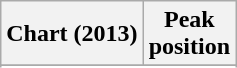<table class="wikitable sortable plainrowheaders" style="text-align:center">
<tr>
<th scope="col">Chart (2013)</th>
<th scope="col">Peak<br> position</th>
</tr>
<tr>
</tr>
<tr>
</tr>
<tr>
</tr>
</table>
